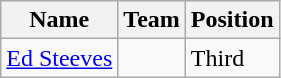<table class="wikitable">
<tr>
<th><strong>Name</strong></th>
<th><strong>Team</strong></th>
<th><strong>Position</strong></th>
</tr>
<tr>
<td><a href='#'>Ed Steeves</a></td>
<td></td>
<td>Third</td>
</tr>
</table>
